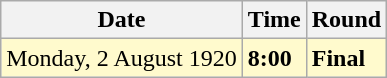<table class="wikitable">
<tr>
<th>Date</th>
<th>Time</th>
<th>Round</th>
</tr>
<tr style=background:lemonchiffon>
<td>Monday, 2 August 1920</td>
<td><strong>8:00</strong></td>
<td><strong>Final</strong></td>
</tr>
</table>
